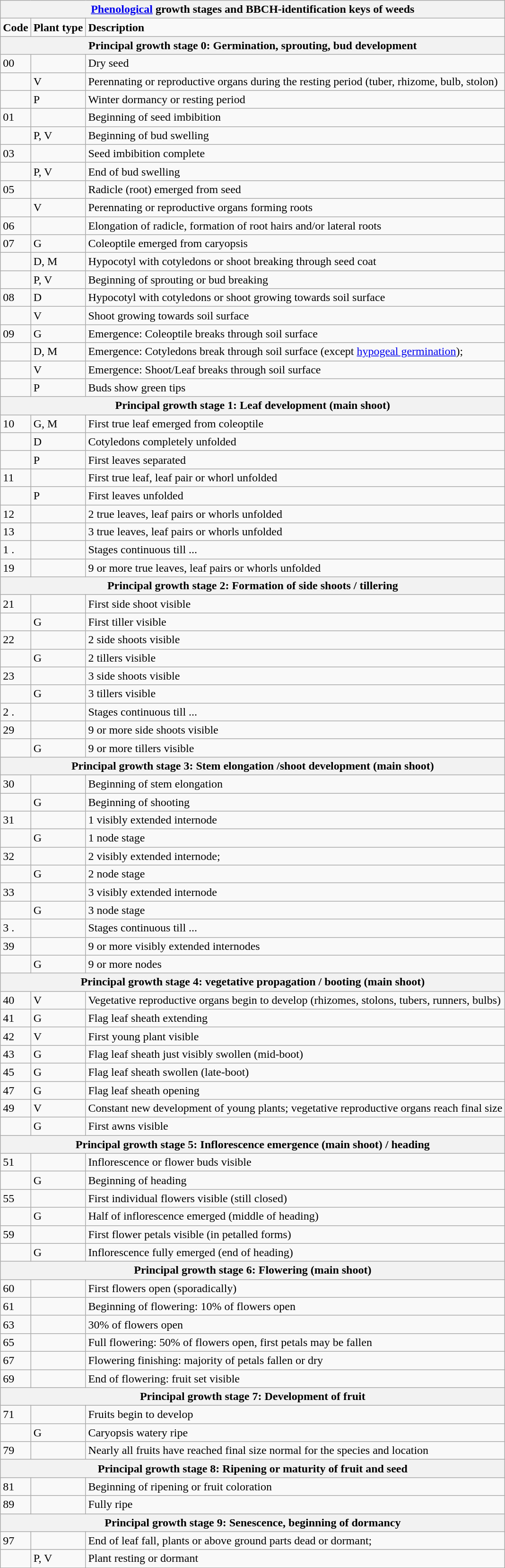<table class="wikitable" style="clear">
<tr>
<th colspan=3><strong><a href='#'>Phenological</a> growth stages and BBCH-identification keys of weeds</strong><br></th>
</tr>
<tr>
<td><strong>Code</strong></td>
<td><strong>Plant type</strong></td>
<td><strong>Description</strong></td>
</tr>
<tr>
<th colspan=3>Principal growth stage 0: Germination, sprouting, bud development</th>
</tr>
<tr>
<td>00</td>
<td></td>
<td>Dry seed</td>
</tr>
<tr>
<td></td>
<td>V</td>
<td>Perennating or reproductive organs during the resting period (tuber, rhizome, bulb, stolon)</td>
</tr>
<tr>
<td></td>
<td>P</td>
<td>Winter dormancy or resting period</td>
</tr>
<tr>
<td>01</td>
<td></td>
<td>Beginning of seed imbibition</td>
</tr>
<tr>
<td></td>
<td>P, V</td>
<td>Beginning of bud swelling</td>
</tr>
<tr>
<td>03</td>
<td></td>
<td>Seed imbibition complete</td>
</tr>
<tr>
<td></td>
<td>P, V</td>
<td>End of bud swelling</td>
</tr>
<tr>
<td>05</td>
<td></td>
<td>Radicle (root) emerged from seed</td>
</tr>
<tr>
<td></td>
<td>V</td>
<td>Perennating or reproductive organs forming roots</td>
</tr>
<tr>
<td>06</td>
<td></td>
<td>Elongation of radicle, formation of root hairs and/or lateral roots</td>
</tr>
<tr>
<td>07</td>
<td>G</td>
<td>Coleoptile emerged from caryopsis</td>
</tr>
<tr>
<td></td>
<td>D, M</td>
<td>Hypocotyl with cotyledons or shoot breaking through seed coat</td>
</tr>
<tr>
<td></td>
<td>P, V</td>
<td>Beginning of sprouting or bud breaking</td>
</tr>
<tr>
<td>08</td>
<td>D</td>
<td>Hypocotyl with cotyledons or shoot growing towards soil surface</td>
</tr>
<tr>
<td></td>
<td>V</td>
<td>Shoot growing towards soil surface</td>
</tr>
<tr>
<td>09</td>
<td>G</td>
<td>Emergence: Coleoptile breaks through soil surface</td>
</tr>
<tr>
<td></td>
<td>D, M</td>
<td>Emergence: Cotyledons break through soil surface (except <a href='#'>hypogeal germination</a>);</td>
</tr>
<tr>
<td></td>
<td>V</td>
<td>Emergence: Shoot/Leaf breaks through soil surface</td>
</tr>
<tr>
<td></td>
<td>P</td>
<td>Buds show green tips</td>
</tr>
<tr>
<th colspan=3>Principal growth stage 1: Leaf development (main shoot)</th>
</tr>
<tr>
<td>10</td>
<td>G, M</td>
<td>First true leaf emerged from coleoptile</td>
</tr>
<tr>
<td></td>
<td>D</td>
<td>Cotyledons completely unfolded</td>
</tr>
<tr>
<td></td>
<td>P</td>
<td>First leaves separated</td>
</tr>
<tr>
<td>11</td>
<td></td>
<td>First true leaf, leaf pair or whorl unfolded</td>
</tr>
<tr>
<td></td>
<td>P</td>
<td>First leaves unfolded</td>
</tr>
<tr>
<td>12</td>
<td></td>
<td>2 true leaves, leaf pairs or whorls unfolded</td>
</tr>
<tr>
<td>13</td>
<td></td>
<td>3 true leaves, leaf pairs or whorls unfolded</td>
</tr>
<tr>
<td>1 .</td>
<td></td>
<td>Stages continuous till ...</td>
</tr>
<tr>
<td>19</td>
<td></td>
<td>9 or more true leaves, leaf pairs or whorls unfolded</td>
</tr>
<tr>
<th colspan=3>Principal growth stage 2: Formation of side shoots / tillering</th>
</tr>
<tr>
<td>21</td>
<td></td>
<td>First side shoot visible</td>
</tr>
<tr>
<td></td>
<td>G</td>
<td>First tiller visible</td>
</tr>
<tr>
<td>22</td>
<td></td>
<td>2 side shoots visible</td>
</tr>
<tr>
<td></td>
<td>G</td>
<td>2 tillers visible</td>
</tr>
<tr>
<td>23</td>
<td></td>
<td>3 side shoots visible</td>
</tr>
<tr>
<td></td>
<td>G</td>
<td>3 tillers visible</td>
</tr>
<tr>
<td>2 .</td>
<td></td>
<td>Stages continuous till ...</td>
</tr>
<tr>
<td>29</td>
<td></td>
<td>9 or more side shoots visible</td>
</tr>
<tr>
<td></td>
<td>G</td>
<td>9 or more tillers visible</td>
</tr>
<tr>
<th colspan=3>Principal growth stage 3: Stem elongation /shoot development (main shoot)</th>
</tr>
<tr>
<td>30</td>
<td></td>
<td>Beginning of stem elongation</td>
</tr>
<tr>
<td></td>
<td>G</td>
<td>Beginning of shooting</td>
</tr>
<tr>
<td>31</td>
<td></td>
<td>1 visibly extended internode</td>
</tr>
<tr>
<td></td>
<td>G</td>
<td>1 node stage</td>
</tr>
<tr>
<td>32</td>
<td></td>
<td>2 visibly extended internode;</td>
</tr>
<tr>
<td></td>
<td>G</td>
<td>2 node stage</td>
</tr>
<tr>
<td>33</td>
<td></td>
<td>3 visibly extended internode</td>
</tr>
<tr>
<td></td>
<td>G</td>
<td>3 node stage</td>
</tr>
<tr>
<td>3 .</td>
<td></td>
<td>Stages continuous till ...</td>
</tr>
<tr>
<td>39</td>
<td></td>
<td>9 or more visibly extended internodes</td>
</tr>
<tr>
<td></td>
<td>G</td>
<td>9 or more nodes</td>
</tr>
<tr>
<th colspan=3>Principal growth stage 4: vegetative propagation / booting (main shoot)</th>
</tr>
<tr>
<td>40</td>
<td>V</td>
<td>Vegetative reproductive organs begin to develop (rhizomes, stolons, tubers, runners, bulbs)</td>
</tr>
<tr>
<td>41</td>
<td>G</td>
<td>Flag leaf sheath extending</td>
</tr>
<tr>
<td>42</td>
<td>V</td>
<td>First young plant visible</td>
</tr>
<tr>
<td>43</td>
<td>G</td>
<td>Flag leaf sheath just visibly swollen (mid-boot)</td>
</tr>
<tr>
<td>45</td>
<td>G</td>
<td>Flag leaf sheath swollen (late-boot)</td>
</tr>
<tr>
<td>47</td>
<td>G</td>
<td>Flag leaf sheath opening</td>
</tr>
<tr>
<td>49</td>
<td>V</td>
<td>Constant new development of young plants; vegetative reproductive organs reach final size</td>
</tr>
<tr>
<td></td>
<td>G</td>
<td>First awns visible</td>
</tr>
<tr>
<th colspan=3>Principal growth stage 5: Inflorescence emergence (main shoot) / heading</th>
</tr>
<tr>
<td>51</td>
<td></td>
<td>Inflorescence or flower buds visible</td>
</tr>
<tr>
<td></td>
<td>G</td>
<td>Beginning of heading</td>
</tr>
<tr>
<td>55</td>
<td></td>
<td>First individual flowers visible (still closed)</td>
</tr>
<tr>
<td></td>
<td>G</td>
<td>Half of inflorescence emerged (middle of heading)</td>
</tr>
<tr>
<td>59</td>
<td></td>
<td>First flower petals visible (in petalled forms)</td>
</tr>
<tr>
<td></td>
<td>G</td>
<td>Inflorescence fully emerged (end of heading)</td>
</tr>
<tr>
<th colspan=3>Principal growth stage 6: Flowering (main shoot)</th>
</tr>
<tr>
<td>60</td>
<td></td>
<td>First flowers open (sporadically)</td>
</tr>
<tr>
<td>61</td>
<td></td>
<td>Beginning of flowering: 10% of flowers open</td>
</tr>
<tr>
<td>63</td>
<td></td>
<td>30% of flowers open</td>
</tr>
<tr>
<td>65</td>
<td></td>
<td>Full flowering: 50% of flowers open, first petals may be fallen</td>
</tr>
<tr>
<td>67</td>
<td></td>
<td>Flowering finishing: majority of petals fallen or dry</td>
</tr>
<tr>
<td>69</td>
<td></td>
<td>End of flowering: fruit set visible</td>
</tr>
<tr>
<th colspan=3>Principal growth stage 7: Development of fruit</th>
</tr>
<tr>
<td>71</td>
<td></td>
<td>Fruits begin to develop</td>
</tr>
<tr>
<td></td>
<td>G</td>
<td>Caryopsis watery ripe</td>
</tr>
<tr>
<td>79</td>
<td></td>
<td>Nearly all fruits have reached final size normal for the species and location</td>
</tr>
<tr>
<th colspan=3>Principal growth stage 8: Ripening or maturity of fruit and seed</th>
</tr>
<tr>
<td>81</td>
<td></td>
<td>Beginning of ripening or fruit coloration</td>
</tr>
<tr>
<td>89</td>
<td></td>
<td>Fully ripe</td>
</tr>
<tr>
<th colspan=3>Principal growth stage 9: Senescence, beginning of dormancy</th>
</tr>
<tr>
<td>97</td>
<td></td>
<td>End of leaf fall, plants or above ground parts dead or dormant;</td>
</tr>
<tr>
<td></td>
<td>P, V</td>
<td>Plant resting or dormant</td>
</tr>
<tr>
</tr>
</table>
